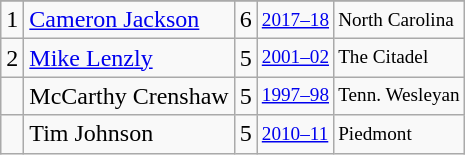<table class="wikitable">
<tr>
</tr>
<tr>
<td>1</td>
<td><a href='#'>Cameron Jackson</a></td>
<td>6</td>
<td style="font-size:80%;"><a href='#'>2017–18</a></td>
<td style="font-size:80%;">North Carolina</td>
</tr>
<tr>
<td>2</td>
<td><a href='#'>Mike Lenzly</a></td>
<td>5</td>
<td style="font-size:80%;"><a href='#'>2001–02</a></td>
<td style="font-size:80%;">The Citadel</td>
</tr>
<tr>
<td></td>
<td>McCarthy Crenshaw</td>
<td>5</td>
<td style="font-size:80%;"><a href='#'>1997–98</a></td>
<td style="font-size:80%;">Tenn. Wesleyan</td>
</tr>
<tr>
<td></td>
<td>Tim Johnson</td>
<td>5</td>
<td style="font-size:80%;"><a href='#'>2010–11</a></td>
<td style="font-size:80%;">Piedmont</td>
</tr>
</table>
